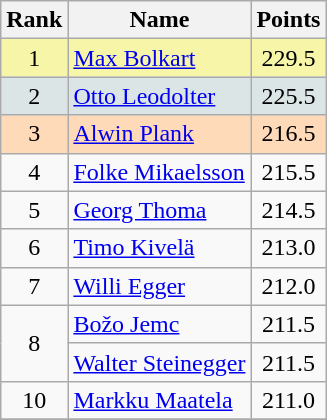<table class="wikitable sortable">
<tr>
<th align=Center>Rank</th>
<th>Name</th>
<th>Points</th>
</tr>
<tr style="background:#F7F6A8">
<td align=center>1</td>
<td> <a href='#'>Max Bolkart</a></td>
<td align=center>229.5</td>
</tr>
<tr style="background: #DCE5E5;">
<td align=center>2</td>
<td> <a href='#'>Otto Leodolter</a></td>
<td align=center>225.5</td>
</tr>
<tr style="background: #FFDAB9;">
<td align=center>3</td>
<td> <a href='#'>Alwin Plank</a></td>
<td align=center>216.5</td>
</tr>
<tr>
<td align=center>4</td>
<td> <a href='#'>Folke Mikaelsson</a></td>
<td align=center>215.5</td>
</tr>
<tr>
<td align=center>5</td>
<td> <a href='#'>Georg Thoma</a></td>
<td align=center>214.5</td>
</tr>
<tr>
<td align=center>6</td>
<td> <a href='#'>Timo Kivelä</a></td>
<td align=center>213.0</td>
</tr>
<tr>
<td align=center>7</td>
<td> <a href='#'>Willi Egger</a></td>
<td align=center>212.0</td>
</tr>
<tr>
<td rowspan=2 align=center>8</td>
<td> <a href='#'>Božo Jemc</a></td>
<td align=center>211.5</td>
</tr>
<tr>
<td> <a href='#'>Walter Steinegger</a></td>
<td align=center>211.5</td>
</tr>
<tr>
<td align=center>10</td>
<td> <a href='#'>Markku Maatela</a></td>
<td align=center>211.0</td>
</tr>
<tr>
</tr>
</table>
